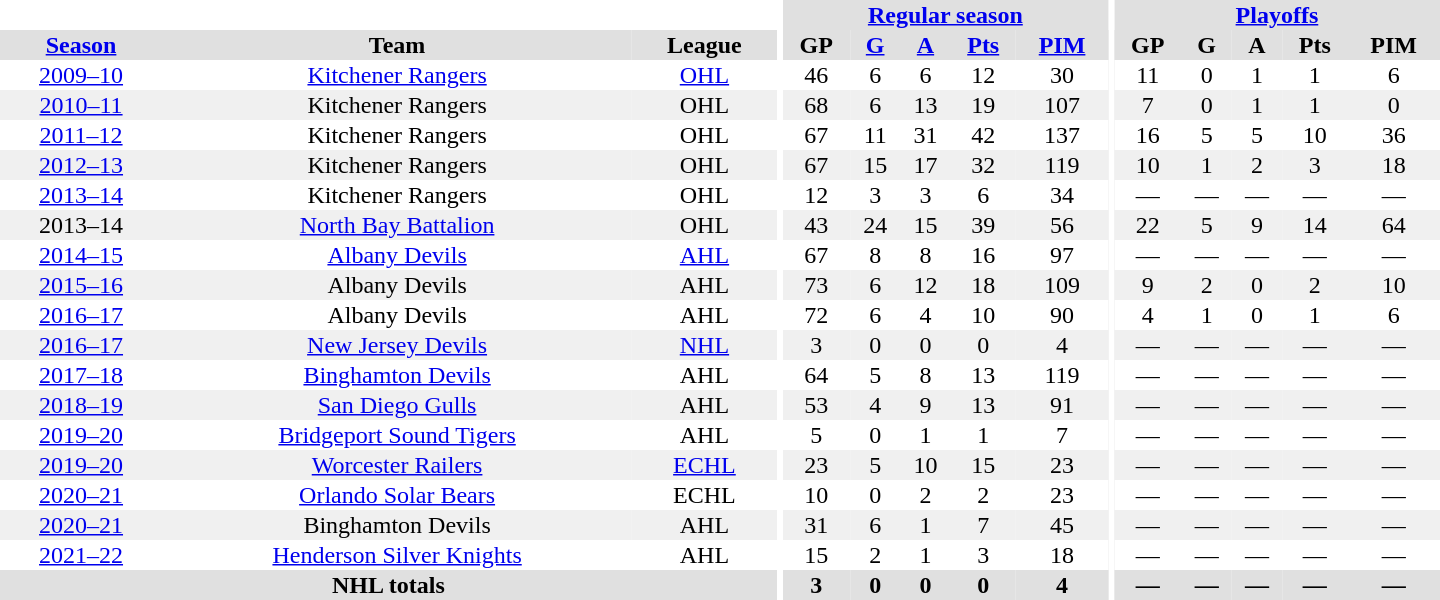<table border="0" cellpadding="1" cellspacing="0" style="text-align:center; width:60em">
<tr bgcolor="#e0e0e0">
<th colspan="3" bgcolor="#ffffff"></th>
<th rowspan="99" bgcolor="#ffffff"></th>
<th colspan="5"><a href='#'>Regular season</a></th>
<th rowspan="99" bgcolor="#ffffff"></th>
<th colspan="5"><a href='#'>Playoffs</a></th>
</tr>
<tr bgcolor="#e0e0e0">
<th><a href='#'>Season</a></th>
<th>Team</th>
<th>League</th>
<th>GP</th>
<th><a href='#'>G</a></th>
<th><a href='#'>A</a></th>
<th><a href='#'>Pts</a></th>
<th><a href='#'>PIM</a></th>
<th>GP</th>
<th>G</th>
<th>A</th>
<th>Pts</th>
<th>PIM</th>
</tr>
<tr>
<td><a href='#'>2009–10</a></td>
<td><a href='#'>Kitchener Rangers</a></td>
<td><a href='#'>OHL</a></td>
<td>46</td>
<td>6</td>
<td>6</td>
<td>12</td>
<td>30</td>
<td>11</td>
<td>0</td>
<td>1</td>
<td>1</td>
<td>6</td>
</tr>
<tr bgcolor="#f0f0f0">
<td><a href='#'>2010–11</a></td>
<td>Kitchener Rangers</td>
<td>OHL</td>
<td>68</td>
<td>6</td>
<td>13</td>
<td>19</td>
<td>107</td>
<td>7</td>
<td>0</td>
<td>1</td>
<td>1</td>
<td>0</td>
</tr>
<tr>
<td><a href='#'>2011–12</a></td>
<td>Kitchener Rangers</td>
<td>OHL</td>
<td>67</td>
<td>11</td>
<td>31</td>
<td>42</td>
<td>137</td>
<td>16</td>
<td>5</td>
<td>5</td>
<td>10</td>
<td>36</td>
</tr>
<tr bgcolor="#f0f0f0">
<td><a href='#'>2012–13</a></td>
<td>Kitchener Rangers</td>
<td>OHL</td>
<td>67</td>
<td>15</td>
<td>17</td>
<td>32</td>
<td>119</td>
<td>10</td>
<td>1</td>
<td>2</td>
<td>3</td>
<td>18</td>
</tr>
<tr>
<td><a href='#'>2013–14</a></td>
<td>Kitchener Rangers</td>
<td>OHL</td>
<td>12</td>
<td>3</td>
<td>3</td>
<td>6</td>
<td>34</td>
<td>—</td>
<td>—</td>
<td>—</td>
<td>—</td>
<td>—</td>
</tr>
<tr bgcolor="#f0f0f0">
<td>2013–14</td>
<td><a href='#'>North Bay Battalion</a></td>
<td>OHL</td>
<td>43</td>
<td>24</td>
<td>15</td>
<td>39</td>
<td>56</td>
<td>22</td>
<td>5</td>
<td>9</td>
<td>14</td>
<td>64</td>
</tr>
<tr>
<td><a href='#'>2014–15</a></td>
<td><a href='#'>Albany Devils</a></td>
<td><a href='#'>AHL</a></td>
<td>67</td>
<td>8</td>
<td>8</td>
<td>16</td>
<td>97</td>
<td>—</td>
<td>—</td>
<td>—</td>
<td>—</td>
<td>—</td>
</tr>
<tr bgcolor="#f0f0f0">
<td><a href='#'>2015–16</a></td>
<td>Albany Devils</td>
<td>AHL</td>
<td>73</td>
<td>6</td>
<td>12</td>
<td>18</td>
<td>109</td>
<td>9</td>
<td>2</td>
<td>0</td>
<td>2</td>
<td>10</td>
</tr>
<tr>
<td><a href='#'>2016–17</a></td>
<td>Albany Devils</td>
<td>AHL</td>
<td>72</td>
<td>6</td>
<td>4</td>
<td>10</td>
<td>90</td>
<td>4</td>
<td>1</td>
<td>0</td>
<td>1</td>
<td>6</td>
</tr>
<tr bgcolor="#f0f0f0">
<td><a href='#'>2016–17</a></td>
<td><a href='#'>New Jersey Devils</a></td>
<td><a href='#'>NHL</a></td>
<td>3</td>
<td>0</td>
<td>0</td>
<td>0</td>
<td>4</td>
<td>—</td>
<td>—</td>
<td>—</td>
<td>—</td>
<td>—</td>
</tr>
<tr>
<td><a href='#'>2017–18</a></td>
<td><a href='#'>Binghamton Devils</a></td>
<td>AHL</td>
<td>64</td>
<td>5</td>
<td>8</td>
<td>13</td>
<td>119</td>
<td>—</td>
<td>—</td>
<td>—</td>
<td>—</td>
<td>—</td>
</tr>
<tr bgcolor="#f0f0f0">
<td><a href='#'>2018–19</a></td>
<td><a href='#'>San Diego Gulls</a></td>
<td>AHL</td>
<td>53</td>
<td>4</td>
<td>9</td>
<td>13</td>
<td>91</td>
<td>—</td>
<td>—</td>
<td>—</td>
<td>—</td>
<td>—</td>
</tr>
<tr>
<td><a href='#'>2019–20</a></td>
<td><a href='#'>Bridgeport Sound Tigers</a></td>
<td>AHL</td>
<td>5</td>
<td>0</td>
<td>1</td>
<td>1</td>
<td>7</td>
<td>—</td>
<td>—</td>
<td>—</td>
<td>—</td>
<td>—</td>
</tr>
<tr bgcolor="#f0f0f0">
<td><a href='#'>2019–20</a></td>
<td><a href='#'>Worcester Railers</a></td>
<td><a href='#'>ECHL</a></td>
<td>23</td>
<td>5</td>
<td>10</td>
<td>15</td>
<td>23</td>
<td>—</td>
<td>—</td>
<td>—</td>
<td>—</td>
<td>—</td>
</tr>
<tr>
<td><a href='#'>2020–21</a></td>
<td><a href='#'>Orlando Solar Bears</a></td>
<td>ECHL</td>
<td>10</td>
<td>0</td>
<td>2</td>
<td>2</td>
<td>23</td>
<td>—</td>
<td>—</td>
<td>—</td>
<td>—</td>
<td>—</td>
</tr>
<tr bgcolor="#f0f0f0">
<td><a href='#'>2020–21</a></td>
<td>Binghamton Devils</td>
<td>AHL</td>
<td>31</td>
<td>6</td>
<td>1</td>
<td>7</td>
<td>45</td>
<td>—</td>
<td>—</td>
<td>—</td>
<td>—</td>
<td>—</td>
</tr>
<tr>
<td><a href='#'>2021–22</a></td>
<td><a href='#'>Henderson Silver Knights</a></td>
<td>AHL</td>
<td>15</td>
<td>2</td>
<td>1</td>
<td>3</td>
<td>18</td>
<td>—</td>
<td>—</td>
<td>—</td>
<td>—</td>
<td>—</td>
</tr>
<tr bgcolor="#e0e0e0">
<th colspan="3">NHL totals</th>
<th>3</th>
<th>0</th>
<th>0</th>
<th>0</th>
<th>4</th>
<th>—</th>
<th>—</th>
<th>—</th>
<th>—</th>
<th>—</th>
</tr>
</table>
